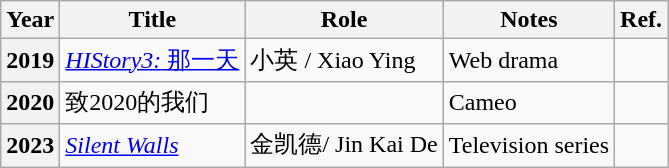<table class="wikitable sortable">
<tr>
<th>Year</th>
<th>Title</th>
<th>Role</th>
<th>Notes</th>
<th><abbr>Ref.</abbr></th>
</tr>
<tr>
<th>2019</th>
<td><a href='#'><em>HIStory3:</em> 那一天</a></td>
<td>小英 / Xiao Ying</td>
<td>Web drama</td>
<td></td>
</tr>
<tr>
<th>2020</th>
<td>致2020的我们</td>
<td></td>
<td>Cameo</td>
<td></td>
</tr>
<tr>
<th>2023</th>
<td><em><a href='#'>Silent Walls</a></em></td>
<td>金凯德/ Jin Kai De</td>
<td>Television series</td>
<td></td>
</tr>
</table>
